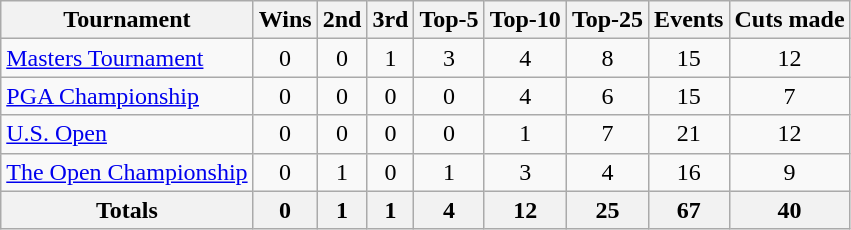<table class=wikitable style=text-align:center>
<tr>
<th>Tournament</th>
<th>Wins</th>
<th>2nd</th>
<th>3rd</th>
<th>Top-5</th>
<th>Top-10</th>
<th>Top-25</th>
<th>Events</th>
<th>Cuts made</th>
</tr>
<tr>
<td align=left><a href='#'>Masters Tournament</a></td>
<td>0</td>
<td>0</td>
<td>1</td>
<td>3</td>
<td>4</td>
<td>8</td>
<td>15</td>
<td>12</td>
</tr>
<tr>
<td align=left><a href='#'>PGA Championship</a></td>
<td>0</td>
<td>0</td>
<td>0</td>
<td>0</td>
<td>4</td>
<td>6</td>
<td>15</td>
<td>7</td>
</tr>
<tr>
<td align=left><a href='#'>U.S. Open</a></td>
<td>0</td>
<td>0</td>
<td>0</td>
<td>0</td>
<td>1</td>
<td>7</td>
<td>21</td>
<td>12</td>
</tr>
<tr>
<td align=left><a href='#'>The Open Championship</a></td>
<td>0</td>
<td>1</td>
<td>0</td>
<td>1</td>
<td>3</td>
<td>4</td>
<td>16</td>
<td>9</td>
</tr>
<tr>
<th>Totals</th>
<th>0</th>
<th>1</th>
<th>1</th>
<th>4</th>
<th>12</th>
<th>25</th>
<th>67</th>
<th>40</th>
</tr>
</table>
